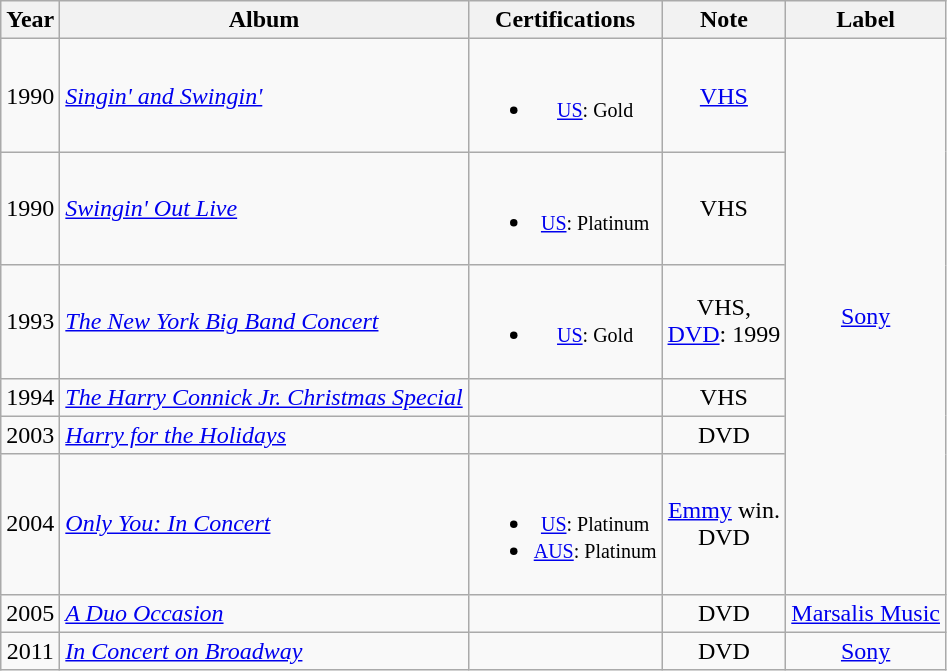<table class="wikitable" style="text-align:center;">
<tr>
<th>Year</th>
<th>Album</th>
<th>Certifications</th>
<th>Note</th>
<th>Label</th>
</tr>
<tr>
<td>1990</td>
<td style="text-align:left;"><em><a href='#'>Singin' and Swingin'</a></em></td>
<td><br><ul><li><small><a href='#'>US</a>: Gold</small></li></ul></td>
<td><a href='#'>VHS</a></td>
<td rowspan="6"><a href='#'>Sony</a></td>
</tr>
<tr>
<td>1990</td>
<td style="text-align:left;"><em><a href='#'>Swingin' Out Live</a></em></td>
<td><br><ul><li><small><a href='#'>US</a>: Platinum</small></li></ul></td>
<td>VHS</td>
</tr>
<tr>
<td>1993</td>
<td style="text-align:left;"><em><a href='#'>The New York Big Band Concert</a></em></td>
<td><br><ul><li><small><a href='#'>US</a>: Gold</small></li></ul></td>
<td>VHS, <br><a href='#'>DVD</a>: 1999</td>
</tr>
<tr>
<td>1994</td>
<td style="text-align:left;"><em><a href='#'>The Harry Connick Jr. Christmas Special</a></em></td>
<td></td>
<td>VHS</td>
</tr>
<tr>
<td>2003</td>
<td style="text-align:left;"><em><a href='#'>Harry for the Holidays</a></em></td>
<td></td>
<td>DVD</td>
</tr>
<tr>
<td>2004</td>
<td style="text-align:left;"><em><a href='#'>Only You: In Concert</a></em></td>
<td><br><ul><li><small><a href='#'>US</a>: Platinum</small></li><li><small><a href='#'>AUS</a>: Platinum</small></li></ul></td>
<td><a href='#'>Emmy</a> win. <br>DVD</td>
</tr>
<tr>
<td>2005</td>
<td style="text-align:left;"><em><a href='#'>A Duo Occasion</a></em></td>
<td></td>
<td>DVD</td>
<td><a href='#'>Marsalis Music</a></td>
</tr>
<tr>
<td>2011</td>
<td style="text-align:left;"><em><a href='#'>In Concert on Broadway</a></em></td>
<td></td>
<td>DVD</td>
<td><a href='#'>Sony</a></td>
</tr>
</table>
